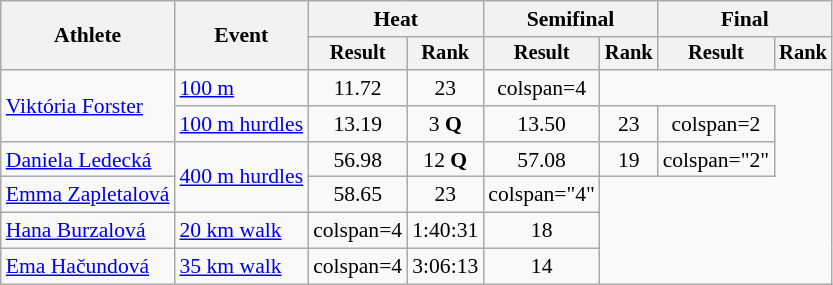<table class="wikitable" style="font-size:90%">
<tr>
<th rowspan="2">Athlete</th>
<th rowspan="2">Event</th>
<th colspan="2">Heat</th>
<th colspan="2">Semifinal</th>
<th colspan="2">Final</th>
</tr>
<tr style="font-size:95%">
<th>Result</th>
<th>Rank</th>
<th>Result</th>
<th>Rank</th>
<th>Result</th>
<th>Rank</th>
</tr>
<tr align=center>
<td align=left rowspan=2><a href='#'>Viktória Forster</a></td>
<td align=left><a href='#'>100 m</a></td>
<td>11.72</td>
<td>23</td>
<td>colspan=4 </td>
</tr>
<tr align=center>
<td align=left><a href='#'>100 m hurdles</a></td>
<td>13.19</td>
<td>3 <strong>Q</strong></td>
<td>13.50</td>
<td>23</td>
<td>colspan=2 </td>
</tr>
<tr align=center>
<td align=left><a href='#'>Daniela Ledecká</a></td>
<td align=left rowspan=2><a href='#'>400 m hurdles</a></td>
<td>56.98</td>
<td>12 <strong>Q</strong></td>
<td>57.08</td>
<td>19</td>
<td>colspan="2" </td>
</tr>
<tr align=center>
<td align=left><a href='#'>Emma Zapletalová</a></td>
<td>58.65  </td>
<td>23</td>
<td>colspan="4" </td>
</tr>
<tr align=center>
<td align=left><a href='#'>Hana Burzalová</a></td>
<td align=left><a href='#'>20 km walk</a></td>
<td>colspan=4 </td>
<td>1:40:31 </td>
<td>18</td>
</tr>
<tr align=center>
<td align=left><a href='#'>Ema Hačundová</a></td>
<td align=left><a href='#'>35 km walk</a></td>
<td>colspan=4 </td>
<td>3:06:13 </td>
<td>14</td>
</tr>
</table>
